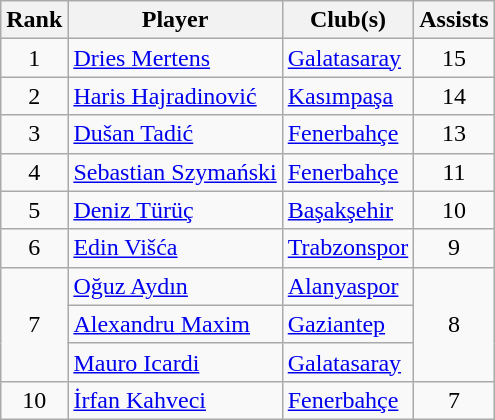<table class="wikitable" style="text-align:center;">
<tr>
<th>Rank</th>
<th>Player</th>
<th>Club(s)</th>
<th>Assists</th>
</tr>
<tr>
<td>1</td>
<td align="left"> <a href='#'>Dries Mertens</a></td>
<td align="left"><a href='#'>Galatasaray</a></td>
<td>15</td>
</tr>
<tr>
<td>2</td>
<td align="left"> <a href='#'>Haris Hajradinović</a></td>
<td align="left"><a href='#'>Kasımpaşa</a></td>
<td>14</td>
</tr>
<tr>
<td>3</td>
<td align="left"> <a href='#'>Dušan Tadić</a></td>
<td align="left"><a href='#'>Fenerbahçe</a></td>
<td>13</td>
</tr>
<tr>
<td>4</td>
<td align="left"> <a href='#'>Sebastian Szymański</a></td>
<td align="left"><a href='#'>Fenerbahçe</a></td>
<td>11</td>
</tr>
<tr>
<td>5</td>
<td align="left"> <a href='#'>Deniz Türüç</a></td>
<td align="left"><a href='#'>Başakşehir</a></td>
<td>10</td>
</tr>
<tr>
<td>6</td>
<td align="left"> <a href='#'>Edin Višća</a></td>
<td align="left"><a href='#'>Trabzonspor</a></td>
<td>9</td>
</tr>
<tr>
<td rowspan="3">7</td>
<td align="left"> <a href='#'>Oğuz Aydın</a></td>
<td align="left"><a href='#'>Alanyaspor</a></td>
<td rowspan="3">8</td>
</tr>
<tr>
<td align="left"> <a href='#'>Alexandru Maxim</a></td>
<td align="left"><a href='#'>Gaziantep</a></td>
</tr>
<tr>
<td align="left"> <a href='#'>Mauro Icardi</a></td>
<td align="left"><a href='#'>Galatasaray</a></td>
</tr>
<tr>
<td>10</td>
<td align="left"> <a href='#'>İrfan Kahveci</a></td>
<td align="left"><a href='#'>Fenerbahçe</a></td>
<td>7</td>
</tr>
</table>
